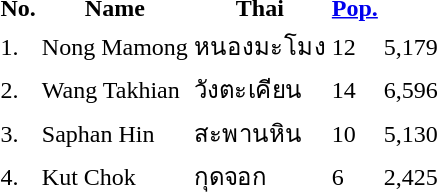<table>
<tr>
<th>No.</th>
<th>Name</th>
<th>Thai</th>
<th><a href='#'>Pop.</a></th>
</tr>
<tr>
<td>1.</td>
<td>Nong Mamong</td>
<td>หนองมะโมง</td>
<td>12</td>
<td>5,179</td>
</tr>
<tr>
<td>2.</td>
<td>Wang Takhian</td>
<td>วังตะเคียน</td>
<td>14</td>
<td>6,596</td>
</tr>
<tr>
<td>3.</td>
<td>Saphan Hin</td>
<td>สะพานหิน</td>
<td>10</td>
<td>5,130</td>
</tr>
<tr>
<td>4.</td>
<td>Kut Chok</td>
<td>กุดจอก</td>
<td>6</td>
<td>2,425</td>
</tr>
</table>
